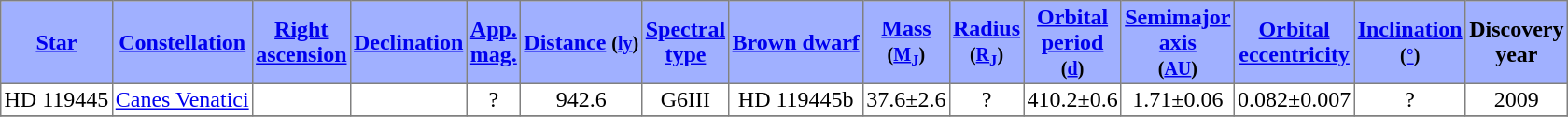<table class="toccolours sortable" border=1 cellspacing=0 cellpadding=2 align=center style="text-align:center; border-collapse:collapse; margin-left: 0; margin-right: auto;">
<tr bgcolor="#a0b0ff">
<th><a href='#'>Star</a></th>
<th><a href='#'>Constellation</a></th>
<th><a href='#'>Right<br>ascension</a></th>
<th><a href='#'>Declination</a></th>
<th><a href='#'>App.<br>mag.</a></th>
<th><a href='#'>Distance</a> <small>(<a href='#'>ly</a>)</small></th>
<th><a href='#'>Spectral<br>type</a></th>
<th><a href='#'>Brown dwarf</a></th>
<th><a href='#'>Mass</a><br><small>(<a href='#'>M<sub>J</sub></a>)</small></th>
<th><a href='#'>Radius</a><br><small>(<a href='#'>R<sub>J</sub></a>)</small></th>
<th><a href='#'>Orbital<br>period</a><br><small>(<a href='#'>d</a>)</small></th>
<th><a href='#'>Semimajor<br>axis</a><br><small>(<a href='#'>AU</a>)</small></th>
<th><a href='#'>Orbital<br>eccentricity</a></th>
<th><a href='#'>Inclination</a><br><small>(<a href='#'>°</a>)</small></th>
<th>Discovery<br>year</th>
</tr>
<tr>
<td>HD 119445</td>
<td><a href='#'>Canes Venatici</a></td>
<td></td>
<td></td>
<td>?</td>
<td>942.6</td>
<td>G6III</td>
<td>HD 119445b</td>
<td>37.6±2.6</td>
<td>?</td>
<td>410.2±0.6</td>
<td>1.71±0.06</td>
<td>0.082±0.007</td>
<td>?</td>
<td>2009</td>
</tr>
<tr>
</tr>
</table>
